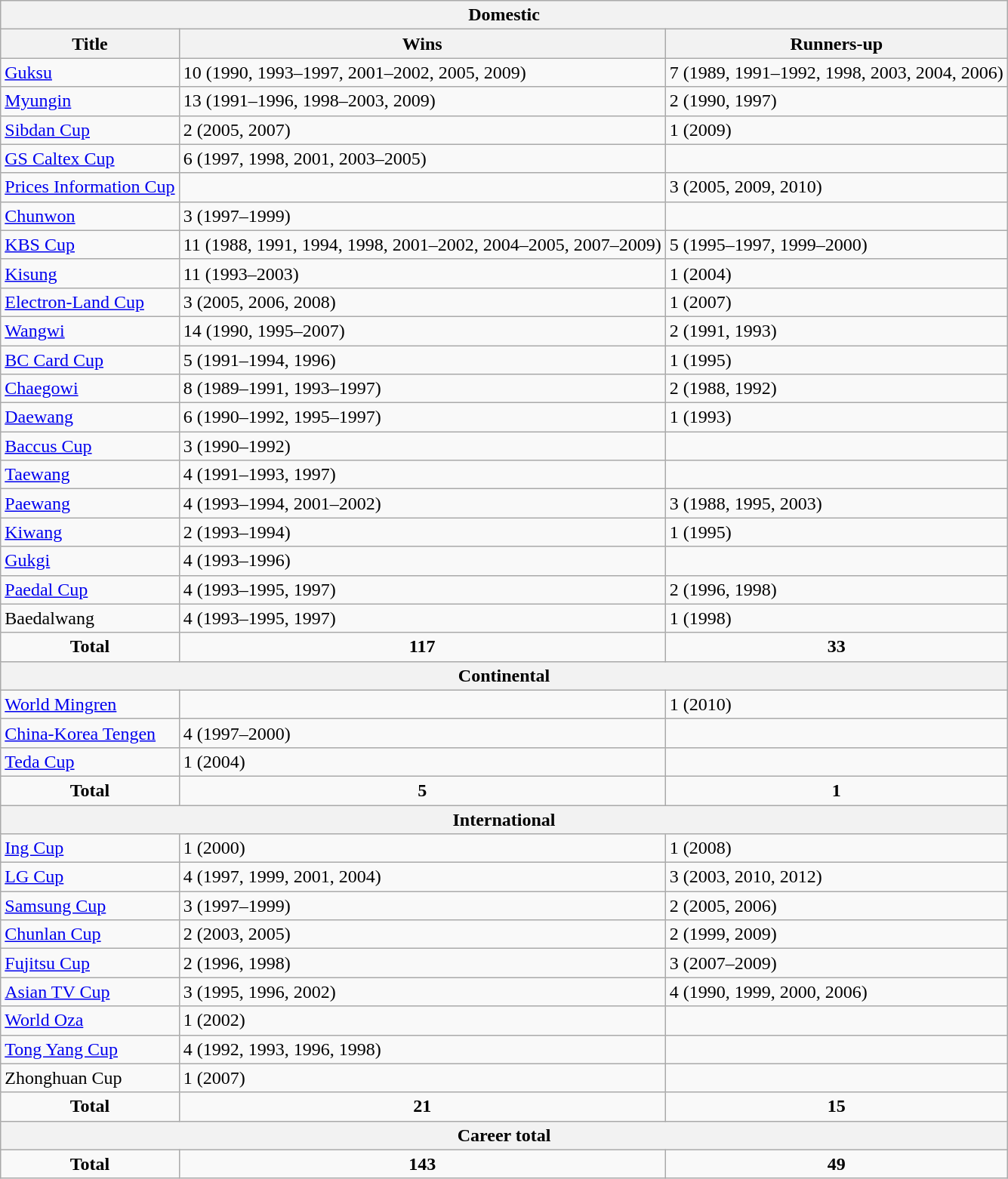<table class="wikitable">
<tr>
<th colspan=3>Domestic</th>
</tr>
<tr>
<th>Title</th>
<th>Wins</th>
<th>Runners-up</th>
</tr>
<tr>
<td><a href='#'>Guksu</a></td>
<td>10 (1990, 1993–1997, 2001–2002, 2005, 2009)</td>
<td>7 (1989, 1991–1992, 1998, 2003, 2004, 2006)</td>
</tr>
<tr>
<td><a href='#'>Myungin</a></td>
<td>13 (1991–1996, 1998–2003, 2009)</td>
<td>2 (1990, 1997)</td>
</tr>
<tr>
<td><a href='#'>Sibdan Cup</a></td>
<td>2 (2005, 2007)</td>
<td>1 (2009)</td>
</tr>
<tr>
<td><a href='#'>GS Caltex Cup</a></td>
<td>6 (1997, 1998, 2001, 2003–2005)</td>
<td></td>
</tr>
<tr>
<td><a href='#'>Prices Information Cup</a></td>
<td></td>
<td>3 (2005, 2009, 2010)</td>
</tr>
<tr>
<td><a href='#'>Chunwon</a></td>
<td>3 (1997–1999)</td>
<td></td>
</tr>
<tr>
<td><a href='#'>KBS Cup</a></td>
<td>11 (1988, 1991, 1994, 1998, 2001–2002, 2004–2005, 2007–2009)</td>
<td>5 (1995–1997, 1999–2000)</td>
</tr>
<tr>
<td><a href='#'>Kisung</a></td>
<td>11 (1993–2003)</td>
<td>1 (2004)</td>
</tr>
<tr>
<td><a href='#'>Electron-Land Cup</a></td>
<td>3 (2005, 2006, 2008)</td>
<td>1 (2007)</td>
</tr>
<tr>
<td><a href='#'>Wangwi</a></td>
<td>14 (1990, 1995–2007)</td>
<td>2 (1991, 1993)</td>
</tr>
<tr>
<td><a href='#'>BC Card Cup</a></td>
<td>5 (1991–1994, 1996)</td>
<td>1 (1995)</td>
</tr>
<tr>
<td><a href='#'>Chaegowi</a></td>
<td>8 (1989–1991, 1993–1997)</td>
<td>2 (1988, 1992)</td>
</tr>
<tr>
<td><a href='#'>Daewang</a></td>
<td>6 (1990–1992, 1995–1997)</td>
<td>1 (1993)</td>
</tr>
<tr>
<td><a href='#'>Baccus Cup</a></td>
<td>3 (1990–1992)</td>
<td></td>
</tr>
<tr>
<td><a href='#'>Taewang</a></td>
<td>4 (1991–1993, 1997)</td>
<td></td>
</tr>
<tr>
<td><a href='#'>Paewang</a></td>
<td>4 (1993–1994, 2001–2002)</td>
<td>3 (1988, 1995, 2003)</td>
</tr>
<tr>
<td><a href='#'>Kiwang</a></td>
<td>2 (1993–1994)</td>
<td>1 (1995)</td>
</tr>
<tr>
<td><a href='#'>Gukgi</a></td>
<td>4 (1993–1996)</td>
<td></td>
</tr>
<tr>
<td><a href='#'>Paedal Cup</a></td>
<td>4 (1993–1995, 1997)</td>
<td>2 (1996, 1998)</td>
</tr>
<tr>
<td>Baedalwang</td>
<td>4 (1993–1995, 1997)</td>
<td>1 (1998)</td>
</tr>
<tr style="text-align:center;">
<td><strong>Total</strong></td>
<td><strong>117</strong></td>
<td><strong>33</strong></td>
</tr>
<tr>
<th colspan=3>Continental</th>
</tr>
<tr>
<td><a href='#'>World Mingren</a></td>
<td></td>
<td>1 (2010)</td>
</tr>
<tr>
<td><a href='#'>China-Korea Tengen</a></td>
<td>4 (1997–2000)</td>
<td></td>
</tr>
<tr>
<td><a href='#'>Teda Cup</a></td>
<td>1 (2004)</td>
<td></td>
</tr>
<tr style="text-align:center;">
<td><strong>Total</strong></td>
<td><strong>5</strong></td>
<td><strong>1</strong></td>
</tr>
<tr>
<th colspan=3>International</th>
</tr>
<tr>
<td><a href='#'>Ing Cup</a></td>
<td>1 (2000)</td>
<td>1 (2008)</td>
</tr>
<tr>
<td><a href='#'>LG Cup</a></td>
<td>4 (1997, 1999, 2001, 2004)</td>
<td>3 (2003, 2010, 2012)</td>
</tr>
<tr>
<td><a href='#'>Samsung Cup</a></td>
<td>3 (1997–1999)</td>
<td>2 (2005, 2006)</td>
</tr>
<tr>
<td><a href='#'>Chunlan Cup</a></td>
<td>2 (2003, 2005)</td>
<td>2 (1999, 2009)</td>
</tr>
<tr>
<td><a href='#'>Fujitsu Cup</a></td>
<td>2 (1996, 1998)</td>
<td>3 (2007–2009)</td>
</tr>
<tr>
<td><a href='#'>Asian TV Cup</a></td>
<td>3 (1995, 1996, 2002)</td>
<td>4 (1990, 1999, 2000, 2006)</td>
</tr>
<tr>
<td><a href='#'>World Oza</a></td>
<td>1 (2002)</td>
<td></td>
</tr>
<tr>
<td><a href='#'>Tong Yang Cup</a></td>
<td>4 (1992, 1993, 1996, 1998)</td>
<td></td>
</tr>
<tr>
<td>Zhonghuan Cup</td>
<td>1 (2007)</td>
<td></td>
</tr>
<tr style="text-align:center;">
<td><strong>Total</strong></td>
<td><strong>21</strong></td>
<td><strong>15</strong></td>
</tr>
<tr>
<th colspan=3>Career total</th>
</tr>
<tr style="text-align:center;">
<td><strong>Total</strong></td>
<td><strong>143</strong></td>
<td><strong>49</strong></td>
</tr>
</table>
